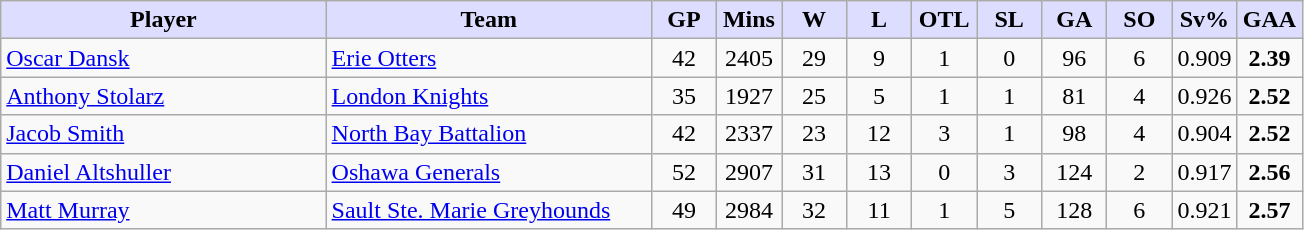<table class="wikitable" style="text-align:center">
<tr>
<th style="background:#ddf; width:25%;">Player</th>
<th style="background:#ddf; width:25%;">Team</th>
<th style="background:#ddf; width:5%;">GP</th>
<th style="background:#ddf; width:5%;">Mins</th>
<th style="background:#ddf; width:5%;">W</th>
<th style="background:#ddf; width:5%;">L</th>
<th style="background:#ddf; width:5%;">OTL</th>
<th style="background:#ddf; width:5%;">SL</th>
<th style="background:#ddf; width:5%;">GA</th>
<th style="background:#ddf; width:5%;">SO</th>
<th style="background:#ddf; width:5%;">Sv%</th>
<th style="background:#ddf; width:5%;">GAA</th>
</tr>
<tr>
<td align=left><a href='#'>Oscar Dansk</a></td>
<td align=left><a href='#'>Erie Otters</a></td>
<td>42</td>
<td>2405</td>
<td>29</td>
<td>9</td>
<td>1</td>
<td>0</td>
<td>96</td>
<td>6</td>
<td>0.909</td>
<td><strong>2.39</strong></td>
</tr>
<tr>
<td align=left><a href='#'>Anthony Stolarz</a></td>
<td align=left><a href='#'>London Knights</a></td>
<td>35</td>
<td>1927</td>
<td>25</td>
<td>5</td>
<td>1</td>
<td>1</td>
<td>81</td>
<td>4</td>
<td>0.926</td>
<td><strong>2.52</strong></td>
</tr>
<tr>
<td align=left><a href='#'>Jacob Smith</a></td>
<td align=left><a href='#'>North Bay Battalion</a></td>
<td>42</td>
<td>2337</td>
<td>23</td>
<td>12</td>
<td>3</td>
<td>1</td>
<td>98</td>
<td>4</td>
<td>0.904</td>
<td><strong>2.52</strong></td>
</tr>
<tr>
<td align=left><a href='#'>Daniel Altshuller</a></td>
<td align=left><a href='#'>Oshawa Generals</a></td>
<td>52</td>
<td>2907</td>
<td>31</td>
<td>13</td>
<td>0</td>
<td>3</td>
<td>124</td>
<td>2</td>
<td>0.917</td>
<td><strong>2.56</strong></td>
</tr>
<tr>
<td align=left><a href='#'>Matt Murray</a></td>
<td align=left><a href='#'>Sault Ste. Marie Greyhounds</a></td>
<td>49</td>
<td>2984</td>
<td>32</td>
<td>11</td>
<td>1</td>
<td>5</td>
<td>128</td>
<td>6</td>
<td>0.921</td>
<td><strong>2.57</strong></td>
</tr>
</table>
